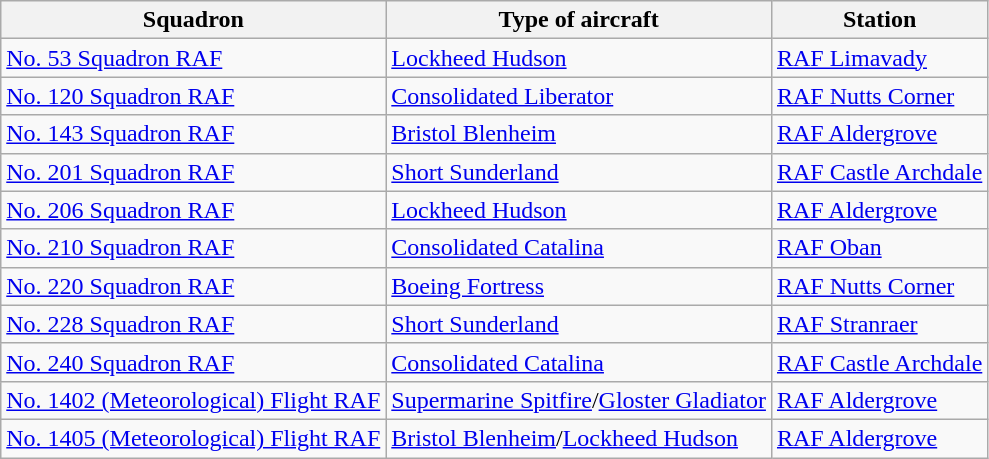<table class="wikitable">
<tr>
<th>Squadron</th>
<th>Type of aircraft</th>
<th>Station</th>
</tr>
<tr>
<td><a href='#'>No. 53 Squadron RAF</a></td>
<td><a href='#'>Lockheed Hudson</a></td>
<td><a href='#'>RAF Limavady</a></td>
</tr>
<tr>
<td><a href='#'>No. 120 Squadron RAF</a></td>
<td><a href='#'>Consolidated Liberator</a></td>
<td><a href='#'>RAF Nutts Corner</a></td>
</tr>
<tr>
<td><a href='#'>No. 143 Squadron RAF</a></td>
<td><a href='#'>Bristol Blenheim</a></td>
<td><a href='#'>RAF Aldergrove</a></td>
</tr>
<tr>
<td><a href='#'>No. 201 Squadron RAF</a></td>
<td><a href='#'>Short Sunderland</a></td>
<td><a href='#'>RAF Castle Archdale</a></td>
</tr>
<tr>
<td><a href='#'>No. 206 Squadron RAF</a></td>
<td><a href='#'>Lockheed Hudson</a></td>
<td><a href='#'>RAF Aldergrove</a></td>
</tr>
<tr>
<td><a href='#'>No. 210 Squadron RAF</a></td>
<td><a href='#'>Consolidated Catalina</a></td>
<td><a href='#'>RAF Oban</a></td>
</tr>
<tr>
<td><a href='#'>No. 220 Squadron RAF</a></td>
<td><a href='#'>Boeing Fortress</a></td>
<td><a href='#'>RAF Nutts Corner</a></td>
</tr>
<tr>
<td><a href='#'>No. 228 Squadron RAF</a></td>
<td><a href='#'>Short Sunderland</a></td>
<td><a href='#'>RAF Stranraer</a></td>
</tr>
<tr>
<td><a href='#'>No. 240 Squadron RAF</a></td>
<td><a href='#'>Consolidated Catalina</a></td>
<td><a href='#'>RAF Castle Archdale</a></td>
</tr>
<tr>
<td><a href='#'>No. 1402 (Meteorological) Flight RAF</a></td>
<td><a href='#'>Supermarine Spitfire</a>/<a href='#'>Gloster Gladiator</a></td>
<td><a href='#'>RAF Aldergrove</a></td>
</tr>
<tr>
<td><a href='#'>No. 1405 (Meteorological) Flight RAF</a></td>
<td><a href='#'>Bristol Blenheim</a>/<a href='#'>Lockheed Hudson</a></td>
<td><a href='#'>RAF Aldergrove</a></td>
</tr>
</table>
